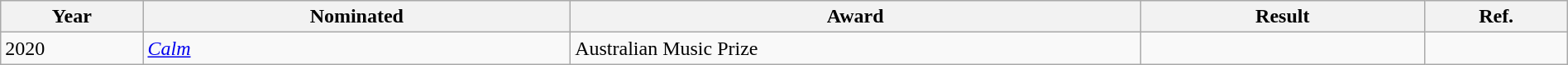<table class="wikitable" style="width:100%;">
<tr>
<th width=5%>Year</th>
<th style="width:15%;">Nominated</th>
<th style="width:20%;">Award</th>
<th style="width:10%;">Result</th>
<th style="width:5%;">Ref.</th>
</tr>
<tr>
<td>2020</td>
<td><em><a href='#'>Calm</a></em></td>
<td>Australian Music Prize</td>
<td></td>
<td></td>
</tr>
</table>
